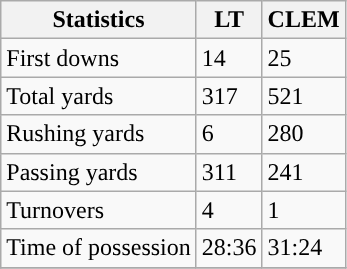<table class="wikitable">
<tr>
<th>Statistics</th>
<th>LT</th>
<th>CLEM</th>
</tr>
<tr>
<td>First downs</td>
<td>14</td>
<td>25</td>
</tr>
<tr>
<td>Total yards</td>
<td>317</td>
<td>521</td>
</tr>
<tr>
<td>Rushing yards</td>
<td>6</td>
<td>280</td>
</tr>
<tr>
<td>Passing yards</td>
<td>311</td>
<td>241</td>
</tr>
<tr>
<td>Turnovers</td>
<td>4</td>
<td>1</td>
</tr>
<tr>
<td>Time of possession</td>
<td>28:36</td>
<td>31:24</td>
</tr>
<tr>
</tr>
</table>
